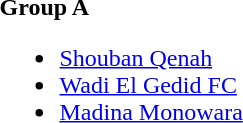<table>
<tr>
<td><strong>Group A</strong><br><ul><li><a href='#'>Shouban Qenah</a></li><li><a href='#'>Wadi El Gedid FC</a></li><li><a href='#'>Madina Monowara</a></li></ul></td>
</tr>
</table>
